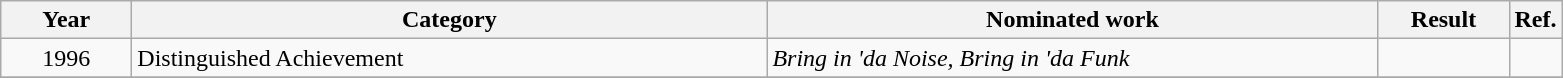<table class=wikitable>
<tr>
<th scope="col" style="width:5em;">Year</th>
<th scope="col" style="width:26em;">Category</th>
<th scope="col" style="width:25em;">Nominated work</th>
<th scope="col" style="width:5em;">Result</th>
<th>Ref.</th>
</tr>
<tr>
<td style="text-align:center;">1996</td>
<td>Distinguished Achievement</td>
<td><em>Bring in 'da Noise, Bring in 'da Funk</em></td>
<td></td>
<td></td>
</tr>
<tr>
</tr>
</table>
